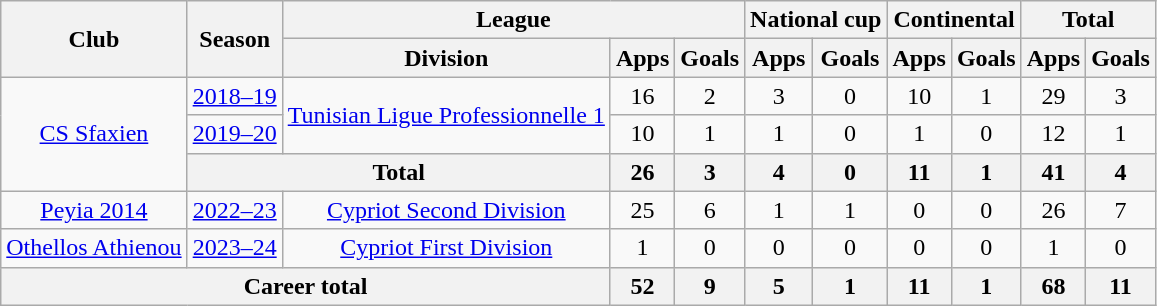<table class="wikitable" style="text-align:center">
<tr>
<th rowspan=2>Club</th>
<th rowspan=2>Season</th>
<th colspan=3>League</th>
<th colspan=2>National cup</th>
<th colspan=2>Continental</th>
<th colspan=2>Total</th>
</tr>
<tr>
<th>Division</th>
<th>Apps</th>
<th>Goals</th>
<th>Apps</th>
<th>Goals</th>
<th>Apps</th>
<th>Goals</th>
<th>Apps</th>
<th>Goals</th>
</tr>
<tr>
<td rowspan=3><a href='#'>CS Sfaxien</a></td>
<td><a href='#'>2018–19</a></td>
<td rowspan=2><a href='#'>Tunisian Ligue Professionnelle 1</a></td>
<td>16</td>
<td>2</td>
<td>3</td>
<td>0</td>
<td>10</td>
<td>1</td>
<td>29</td>
<td>3</td>
</tr>
<tr>
<td><a href='#'>2019–20</a></td>
<td>10</td>
<td>1</td>
<td>1</td>
<td>0</td>
<td>1</td>
<td>0</td>
<td>12</td>
<td>1</td>
</tr>
<tr>
<th colspan="2">Total</th>
<th>26</th>
<th>3</th>
<th>4</th>
<th>0</th>
<th>11</th>
<th>1</th>
<th>41</th>
<th>4</th>
</tr>
<tr>
<td><a href='#'>Peyia 2014</a></td>
<td><a href='#'>2022–23</a></td>
<td><a href='#'>Cypriot Second Division</a></td>
<td>25</td>
<td>6</td>
<td>1</td>
<td>1</td>
<td>0</td>
<td>0</td>
<td>26</td>
<td>7</td>
</tr>
<tr>
<td><a href='#'>Othellos Athienou</a></td>
<td><a href='#'>2023–24</a></td>
<td><a href='#'>Cypriot First Division</a></td>
<td>1</td>
<td>0</td>
<td>0</td>
<td>0</td>
<td>0</td>
<td>0</td>
<td>1</td>
<td>0</td>
</tr>
<tr>
<th colspan="3">Career total</th>
<th>52</th>
<th>9</th>
<th>5</th>
<th>1</th>
<th>11</th>
<th>1</th>
<th>68</th>
<th>11</th>
</tr>
</table>
